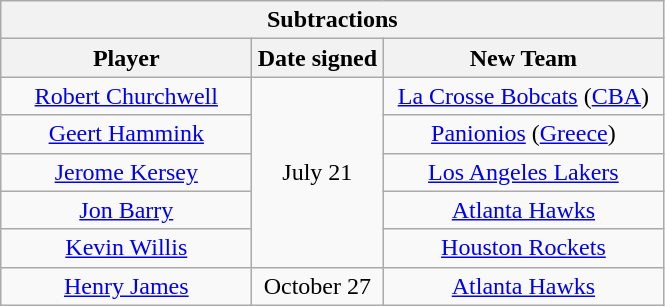<table class="wikitable" style="text-align:center">
<tr>
<th colspan=3>Subtractions</th>
</tr>
<tr>
<th style="width:160px">Player</th>
<th style="width:80px">Date signed</th>
<th style="width:180px">New Team</th>
</tr>
<tr>
<td><a href='#'>Robert Churchwell</a></td>
<td rowspan=5>July 21</td>
<td><a href='#'>La Crosse Bobcats</a> (<a href='#'>CBA</a>)</td>
</tr>
<tr>
<td><a href='#'>Geert Hammink</a></td>
<td><a href='#'>Panionios</a> (<a href='#'>Greece</a>)</td>
</tr>
<tr>
<td><a href='#'>Jerome Kersey</a></td>
<td><a href='#'>Los Angeles Lakers</a></td>
</tr>
<tr>
<td><a href='#'>Jon Barry</a></td>
<td><a href='#'>Atlanta Hawks</a></td>
</tr>
<tr>
<td><a href='#'>Kevin Willis</a></td>
<td><a href='#'>Houston Rockets</a></td>
</tr>
<tr>
<td><a href='#'>Henry James</a></td>
<td>October 27</td>
<td><a href='#'>Atlanta Hawks</a></td>
</tr>
</table>
